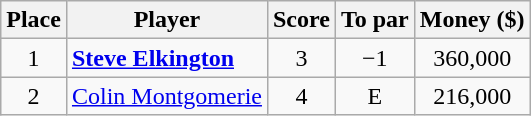<table class="wikitable">
<tr>
<th>Place</th>
<th>Player</th>
<th>Score</th>
<th>To par</th>
<th>Money ($)</th>
</tr>
<tr>
<td align=center>1</td>
<td> <strong><a href='#'>Steve Elkington</a></strong></td>
<td align=center>3</td>
<td align=center>−1</td>
<td align=center>360,000</td>
</tr>
<tr>
<td align=center>2</td>
<td> <a href='#'>Colin Montgomerie</a></td>
<td align=center>4</td>
<td align=center>E</td>
<td align=center>216,000</td>
</tr>
</table>
